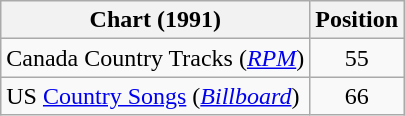<table class="wikitable sortable">
<tr>
<th scope="col">Chart (1991)</th>
<th scope="col">Position</th>
</tr>
<tr>
<td>Canada Country Tracks (<em><a href='#'>RPM</a></em>)</td>
<td align="center">55</td>
</tr>
<tr>
<td>US <a href='#'>Country Songs</a> (<em><a href='#'>Billboard</a></em>)</td>
<td align="center">66</td>
</tr>
</table>
